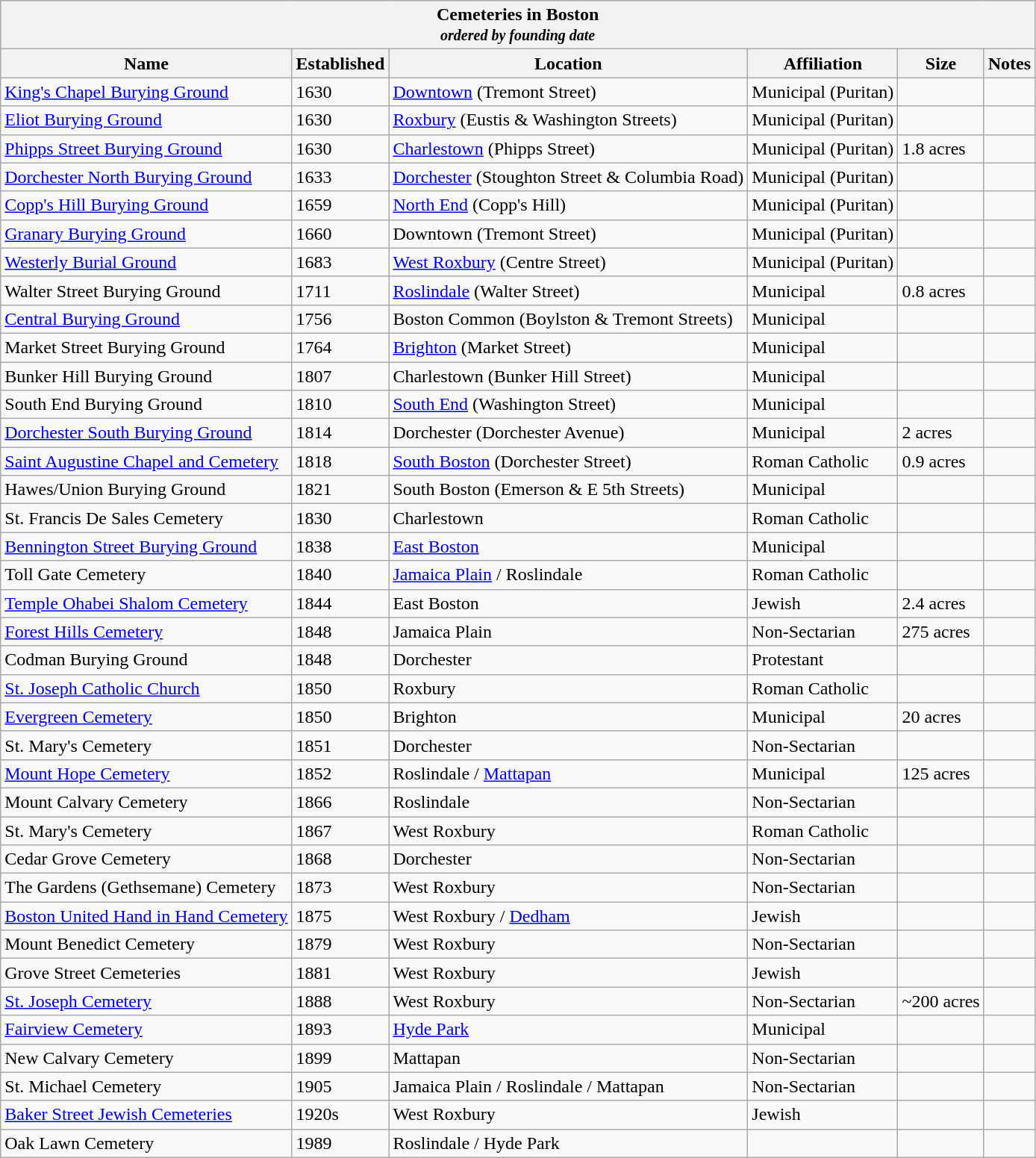<table class="wikitable">
<tr>
<th colspan="6" align="center"><strong>Cemeteries in Boston</strong><br><small><em>ordered by founding date</em></small></th>
</tr>
<tr>
<th>Name</th>
<th>Established</th>
<th>Location</th>
<th>Affiliation</th>
<th>Size</th>
<th>Notes</th>
</tr>
<tr>
<td><a href='#'>King's Chapel Burying Ground</a></td>
<td>1630</td>
<td><a href='#'>Downtown</a> (Tremont Street)</td>
<td>Municipal (Puritan)</td>
<td></td>
<td></td>
</tr>
<tr>
<td><a href='#'>Eliot Burying Ground</a></td>
<td>1630</td>
<td><a href='#'>Roxbury</a> (Eustis & Washington Streets)</td>
<td>Municipal (Puritan)</td>
<td></td>
<td></td>
</tr>
<tr>
<td><a href='#'>Phipps Street Burying Ground</a></td>
<td>1630</td>
<td><a href='#'>Charlestown</a> (Phipps Street)</td>
<td>Municipal (Puritan)</td>
<td>1.8 acres</td>
<td></td>
</tr>
<tr>
<td><a href='#'>Dorchester North Burying Ground</a></td>
<td>1633</td>
<td><a href='#'>Dorchester</a> (Stoughton Street & Columbia Road)</td>
<td>Municipal (Puritan)</td>
<td></td>
<td></td>
</tr>
<tr>
<td><a href='#'>Copp's Hill Burying Ground</a></td>
<td>1659</td>
<td><a href='#'>North End</a> (Copp's Hill)</td>
<td>Municipal (Puritan)</td>
<td></td>
<td></td>
</tr>
<tr>
<td><a href='#'>Granary Burying Ground</a></td>
<td>1660</td>
<td>Downtown (Tremont Street)</td>
<td>Municipal (Puritan)</td>
<td></td>
<td></td>
</tr>
<tr>
<td><a href='#'>Westerly Burial Ground</a></td>
<td>1683</td>
<td><a href='#'>West Roxbury</a> (Centre Street)</td>
<td>Municipal (Puritan)</td>
<td></td>
<td></td>
</tr>
<tr>
<td>Walter Street Burying Ground</td>
<td>1711</td>
<td><a href='#'>Roslindale</a> (Walter Street)</td>
<td>Municipal</td>
<td>0.8 acres</td>
<td></td>
</tr>
<tr>
<td><a href='#'>Central Burying Ground</a></td>
<td>1756</td>
<td>Boston Common (Boylston & Tremont Streets)</td>
<td>Municipal</td>
<td></td>
<td></td>
</tr>
<tr>
<td>Market Street Burying Ground</td>
<td>1764</td>
<td><a href='#'>Brighton</a> (Market Street)</td>
<td>Municipal</td>
<td></td>
<td></td>
</tr>
<tr>
<td>Bunker Hill Burying Ground</td>
<td>1807</td>
<td>Charlestown (Bunker Hill Street)</td>
<td>Municipal</td>
<td></td>
<td></td>
</tr>
<tr>
<td>South End Burying Ground</td>
<td>1810</td>
<td><a href='#'>South End</a> (Washington Street)</td>
<td>Municipal</td>
<td></td>
<td></td>
</tr>
<tr>
<td><a href='#'>Dorchester South Burying Ground</a></td>
<td>1814</td>
<td>Dorchester (Dorchester Avenue)</td>
<td>Municipal</td>
<td>2 acres</td>
<td></td>
</tr>
<tr>
<td><a href='#'>Saint Augustine Chapel and Cemetery</a></td>
<td>1818</td>
<td><a href='#'>South Boston</a> (Dorchester Street)</td>
<td>Roman Catholic</td>
<td>0.9 acres</td>
<td></td>
</tr>
<tr>
<td>Hawes/Union Burying Ground</td>
<td>1821</td>
<td>South Boston (Emerson & E 5th Streets)</td>
<td>Municipal</td>
<td></td>
<td></td>
</tr>
<tr>
<td>St. Francis De Sales Cemetery</td>
<td>1830</td>
<td>Charlestown</td>
<td>Roman Catholic</td>
<td></td>
<td></td>
</tr>
<tr>
<td><a href='#'>Bennington Street Burying Ground</a></td>
<td>1838</td>
<td><a href='#'>East Boston</a></td>
<td>Municipal</td>
<td></td>
<td></td>
</tr>
<tr>
<td>Toll Gate Cemetery</td>
<td>1840</td>
<td><a href='#'>Jamaica Plain</a> / Roslindale</td>
<td>Roman Catholic</td>
<td></td>
<td></td>
</tr>
<tr>
<td><a href='#'>Temple Ohabei Shalom Cemetery</a></td>
<td>1844</td>
<td>East Boston</td>
<td>Jewish</td>
<td>2.4 acres</td>
<td></td>
</tr>
<tr>
<td><a href='#'>Forest Hills Cemetery</a></td>
<td>1848</td>
<td>Jamaica Plain</td>
<td>Non-Sectarian</td>
<td>275 acres</td>
<td></td>
</tr>
<tr>
<td>Codman Burying Ground</td>
<td>1848</td>
<td>Dorchester</td>
<td>Protestant</td>
<td></td>
<td></td>
</tr>
<tr>
<td><a href='#'>St. Joseph Catholic Church</a></td>
<td>1850</td>
<td>Roxbury</td>
<td>Roman Catholic</td>
<td></td>
<td></td>
</tr>
<tr>
<td><a href='#'>Evergreen Cemetery</a></td>
<td>1850</td>
<td>Brighton</td>
<td>Municipal</td>
<td>20 acres</td>
<td></td>
</tr>
<tr>
<td>St. Mary's Cemetery</td>
<td>1851</td>
<td>Dorchester</td>
<td>Non-Sectarian</td>
<td></td>
<td></td>
</tr>
<tr>
<td><a href='#'>Mount Hope Cemetery</a></td>
<td>1852</td>
<td>Roslindale / <a href='#'>Mattapan</a></td>
<td>Municipal</td>
<td>125 acres</td>
<td></td>
</tr>
<tr>
<td>Mount Calvary Cemetery</td>
<td>1866</td>
<td>Roslindale</td>
<td>Non-Sectarian</td>
<td></td>
<td></td>
</tr>
<tr>
<td>St. Mary's Cemetery</td>
<td>1867</td>
<td>West Roxbury</td>
<td>Roman Catholic</td>
<td></td>
<td></td>
</tr>
<tr>
<td>Cedar Grove Cemetery</td>
<td>1868</td>
<td>Dorchester</td>
<td>Non-Sectarian</td>
<td></td>
<td></td>
</tr>
<tr>
<td>The Gardens (Gethsemane) Cemetery</td>
<td>1873</td>
<td>West Roxbury</td>
<td>Non-Sectarian</td>
<td></td>
<td></td>
</tr>
<tr>
<td><a href='#'>Boston United Hand in Hand Cemetery</a></td>
<td>1875</td>
<td>West Roxbury / <a href='#'>Dedham</a></td>
<td>Jewish</td>
<td></td>
<td></td>
</tr>
<tr>
<td>Mount Benedict Cemetery</td>
<td>1879</td>
<td>West Roxbury</td>
<td>Non-Sectarian</td>
<td></td>
<td></td>
</tr>
<tr>
<td>Grove Street Cemeteries</td>
<td>1881</td>
<td>West Roxbury</td>
<td>Jewish</td>
<td></td>
<td></td>
</tr>
<tr>
<td><a href='#'>St. Joseph Cemetery</a></td>
<td>1888</td>
<td>West Roxbury</td>
<td>Non-Sectarian</td>
<td>~200 acres</td>
<td></td>
</tr>
<tr>
<td><a href='#'>Fairview Cemetery</a></td>
<td>1893</td>
<td><a href='#'>Hyde Park</a></td>
<td>Municipal</td>
<td></td>
<td></td>
</tr>
<tr>
<td>New Calvary Cemetery</td>
<td>1899</td>
<td>Mattapan</td>
<td>Non-Sectarian</td>
<td></td>
<td></td>
</tr>
<tr>
<td>St. Michael Cemetery</td>
<td>1905</td>
<td>Jamaica Plain / Roslindale / Mattapan</td>
<td>Non-Sectarian</td>
<td></td>
<td></td>
</tr>
<tr>
<td><a href='#'>Baker Street Jewish Cemeteries</a></td>
<td>1920s</td>
<td>West Roxbury</td>
<td>Jewish</td>
<td></td>
<td></td>
</tr>
<tr>
<td>Oak Lawn Cemetery</td>
<td>1989</td>
<td>Roslindale / Hyde Park</td>
<td></td>
<td></td>
<td></td>
</tr>
</table>
